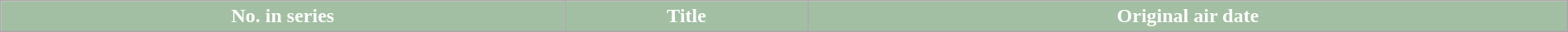<table class="wikitable plainrowheaders" style="width: 100%; margin-right: 0;">
<tr>
<th style="background:#A3BFA3; color:#fff;">No. in series</th>
<th style="background:#A3BFA3; color:#fff;">Title</th>
<th style="background:#A3BFA3; color:#fff;">Original air date</th>
</tr>
<tr>
</tr>
</table>
